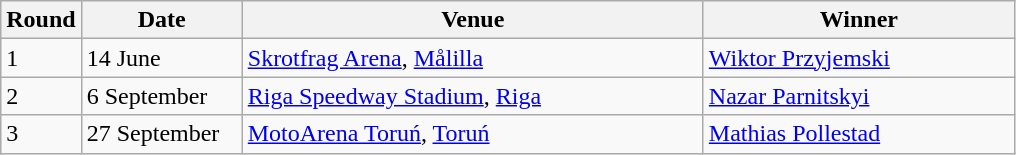<table class="wikitable" style="font-size: 100%">
<tr>
<th width=30>Round</th>
<th width=100>Date</th>
<th width=300>Venue</th>
<th width=200>Winner</th>
</tr>
<tr>
<td>1</td>
<td>14 June</td>
<td> <a href='#'>Skrotfrag Arena</a>, <a href='#'>Målilla</a></td>
<td> <a href='#'>Wiktor Przyjemski</a></td>
</tr>
<tr>
<td>2</td>
<td>6 September</td>
<td> <a href='#'>Riga Speedway Stadium</a>, <a href='#'>Riga</a></td>
<td> <a href='#'>Nazar Parnitskyi</a></td>
</tr>
<tr>
<td>3</td>
<td>27 September</td>
<td> <a href='#'>MotoArena Toruń</a>, <a href='#'>Toruń</a></td>
<td> <a href='#'>Mathias Pollestad</a></td>
</tr>
</table>
